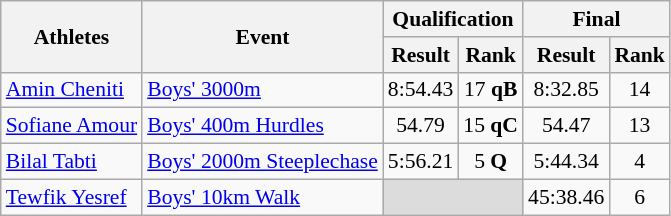<table class="wikitable" border="1" style="font-size:90%">
<tr>
<th rowspan=2>Athletes</th>
<th rowspan=2>Event</th>
<th colspan=2>Qualification</th>
<th colspan=2>Final</th>
</tr>
<tr>
<th>Result</th>
<th>Rank</th>
<th>Result</th>
<th>Rank</th>
</tr>
<tr>
<td><a href='#'>Amin Cheniti</a></td>
<td><a href='#'>Boys' 3000m</a></td>
<td align=center>8:54.43</td>
<td align=center>17 <strong>qB</strong></td>
<td align=center>8:32.85</td>
<td align=center>14</td>
</tr>
<tr>
<td><a href='#'>Sofiane Amour</a></td>
<td><a href='#'>Boys' 400m Hurdles</a></td>
<td align=center>54.79</td>
<td align=center>15 <strong>qC</strong></td>
<td align=center>54.47</td>
<td align=center>13</td>
</tr>
<tr>
<td><a href='#'>Bilal Tabti</a></td>
<td><a href='#'>Boys' 2000m Steeplechase</a></td>
<td align=center>5:56.21</td>
<td align=center>5 <strong>Q</strong></td>
<td align=center>5:44.34</td>
<td align=center>4</td>
</tr>
<tr>
<td><a href='#'>Tewfik Yesref</a></td>
<td><a href='#'>Boys' 10km Walk</a></td>
<td colspan=2 bgcolor=#DCDCDC></td>
<td align=center>45:38.46</td>
<td align=center>6</td>
</tr>
</table>
